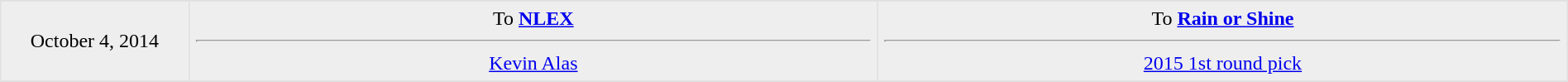<table border=1 style="border-collapse:collapse; text-align: center; width: 100%" bordercolor="#DFDFDF"  cellpadding="5">
<tr>
</tr>
<tr bgcolor="eeeeee">
<td style="width:12%">October 4, 2014</td>
<td style="width:44%" valign="top">To <strong><a href='#'>NLEX</a></strong><hr><a href='#'>Kevin Alas</a></td>
<td style="width:44%" valign="top">To <strong><a href='#'>Rain or Shine</a></strong><hr><a href='#'>2015 1st round pick</a></td>
</tr>
<tr>
</tr>
</table>
